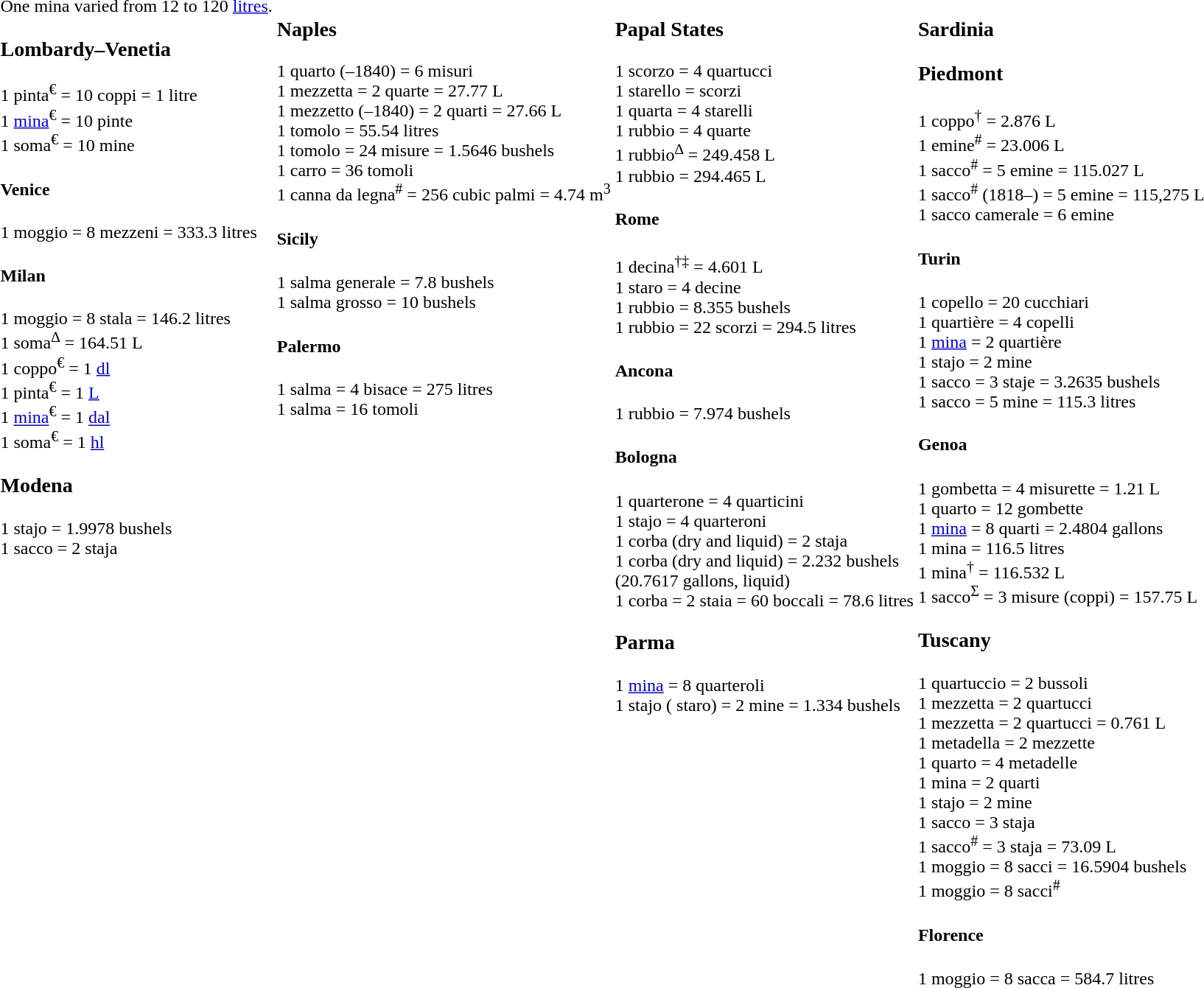<table>
<tr>
<td valign="top"><br>One mina varied from 12 to 120 <a href='#'>litres</a>.<h3>Lombardy–Venetia</h3>1 pinta<sup>€</sup> = 10 coppi = 1 litre <br>
1 <a href='#'>mina</a><sup>€</sup> = 10 pinte <br>
1 soma<sup>€</sup> = 10 mine <h4>Venice</h4>1 moggio = 8 mezzeni = 333.3 litres <h4>Milan</h4>1 moggio = 8 stala = 146.2 litres <br>
1 soma<sup>∆</sup> = 164.51 L <br>1 coppo<sup>€</sup> = 1 <a href='#'>dl</a> <br>
1 pinta<sup>€</sup> = 1 <a href='#'>L</a> <br>
1 <a href='#'>mina</a><sup>€</sup> = 1 <a href='#'>dal</a> <br>
1 soma<sup>€</sup> = 1 <a href='#'>hl</a> <h3>Modena</h3>1 stajo = 1.9978 bushels <br>
1 sacco = 2 staja </td>
<td valign="top"><br><h3>Naples</h3>1 quarto (–1840) = 6 misuri <br>
1 mezzetta = 2 quarte = 27.77 L <br>
1 mezzetto (–1840) = 2 quarti = 27.66 L <br>
1 tomolo = 55.54 litres <br>
1 tomolo = 24 misure = 1.5646 bushels <br>
1 carro = 36 tomoli <br>
1 canna da legna<sup>#</sup> = 256 cubic palmi = 4.74 m<sup>3</sup> <h4>Sicily</h4>1 salma generale = 7.8 bushels <br>
1 salma grosso = 10 bushels <h4>Palermo</h4>1 salma = 4 bisace = 275 litres <br>
1 salma = 16 tomoli </td>
<td valign="top"><br><h3>Papal States</h3>1 scorzo = 4 quartucci <br>
1 starello =  scorzi <br>
1 quarta = 4 starelli <br>
1 rubbio = 4 quarte <br>
1 rubbio<sup>∆</sup> = 249.458 L <br>
1 rubbio = 294.465 L <h4>Rome</h4>1 decina<sup>†‡</sup> = 4.601 L <br>
1 staro = 4 decine <br>
1 rubbio = 8.355 bushels <br>
1 rubbio = 22 scorzi = 294.5 litres <h4>Ancona</h4>1 rubbio = 7.974 bushels <h4>Bologna</h4>1 quarterone = 4 quarticini <br>
1 stajo = 4 quarteroni <br>
1 corba (dry and liquid) = 2 staja <br>
1 corba (dry and liquid) = 2.232 bushels<br>
(20.7617 gallons, liquid) <br>
1 corba = 2 staia = 60 boccali = 78.6 litres <h3>Parma</h3>1 <a href='#'>mina</a> = 8 quarteroli <br>
1 stajo ( staro) = 2 mine = 1.334 bushels </td>
<td valign="top"><br><h3>Sardinia</h3><h3>Piedmont</h3>1 coppo<sup>†</sup> = 2.876 L <br>
1 emine<sup>#</sup> = 23.006 L <br>
1 sacco<sup>#</sup> = 5 emine = 115.027 L <br>
1 sacco<sup>#</sup> (1818–) = 5 emine = 115,275 L <br>
1 sacco camerale = 6 emine <h4>Turin</h4>1 copello = 20 cucchiari <br>
1 quartière = 4 copelli <br>
1 <a href='#'>mina</a> = 2 quartière <br>
1 stajo = 2 mine <br>
1 sacco = 3 staje = 3.2635 bushels <br>
1 sacco = 5 mine = 115.3 litres <h4>Genoa</h4>1 gombetta = 4 misurette = 1.21 L <br>
1 quarto = 12 gombette <br>
1 <a href='#'>mina</a> = 8 quarti = 2.4804 gallons <br>
1 mina = 116.5 litres <br>
1 mina<sup>†</sup> = 116.532 L <br>
1 sacco<sup>Σ</sup> = 3 misure (coppi) = 157.75 L <h3>Tuscany</h3>1 quartuccio = 2 bussoli <br>
1 mezzetta = 2 quartucci <br>
1 mezzetta = 2 quartucci = 0.761 L <br>
1 metadella = 2 mezzette <br>
1 quarto = 4 metadelle <br>
1 mina = 2 quarti <br>
1 stajo = 2 mine <br>
1 sacco = 3 staja <br>
1 sacco<sup>#</sup> = 3 staja = 73.09 L <br>
1 moggio = 8 sacci = 16.5904 bushels <br>
1 moggio = 8 sacci<sup>#</sup> <h4>Florence</h4>1 moggio = 8 sacca = 584.7 litres </td>
</tr>
</table>
